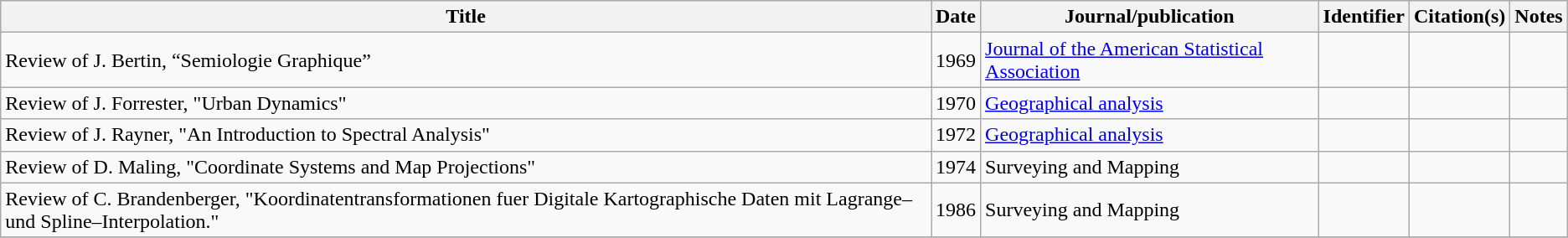<table class="wikitable collapsible sortable">
<tr>
<th stype="text-align:center;">Title</th>
<th style="text-align:center;">Date</th>
<th style="text-align:center;">Journal/publication</th>
<th style="text-align:center;">Identifier</th>
<th style="text-align:center;">Citation(s)</th>
<th style="text-align:center;">Notes</th>
</tr>
<tr>
<td>Review of J. Bertin, “Semiologie Graphique”</td>
<td>1969</td>
<td><a href='#'>Journal of the American Statistical Association</a></td>
<td></td>
<td></td>
<td></td>
</tr>
<tr>
<td>Review of J. Forrester, "Urban Dynamics"</td>
<td>1970</td>
<td><a href='#'>Geographical analysis</a></td>
<td></td>
<td></td>
<td></td>
</tr>
<tr>
<td>Review of J. Rayner, "An Introduction to Spectral Analysis"</td>
<td>1972</td>
<td><a href='#'>Geographical analysis</a></td>
<td></td>
<td></td>
<td></td>
</tr>
<tr>
<td>Review of D. Maling, "Coordinate Systems and Map Projections"</td>
<td>1974</td>
<td>Surveying and Mapping</td>
<td></td>
<td></td>
<td></td>
</tr>
<tr>
<td>Review of C. Brandenberger, "Koordinatentransformationen fuer Digitale Kartographische Daten mit Lagrange– und Spline–Interpolation."</td>
<td>1986</td>
<td>Surveying and Mapping</td>
<td></td>
<td></td>
<td></td>
</tr>
<tr>
</tr>
</table>
